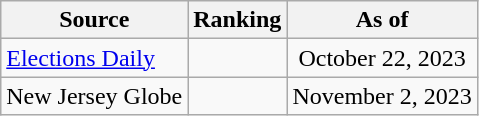<table class="wikitable" style="text-align:center">
<tr>
<th>Source</th>
<th>Ranking</th>
<th>As of</th>
</tr>
<tr>
<td align=left><a href='#'>Elections Daily</a></td>
<td></td>
<td>October 22, 2023</td>
</tr>
<tr>
<td align=left>New Jersey Globe</td>
<td></td>
<td>November 2, 2023</td>
</tr>
</table>
